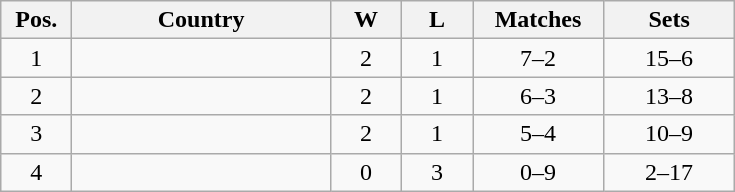<table class="wikitable" style="text-align:center;">
<tr>
<th width=40>Pos.</th>
<th width=165>Country</th>
<th width=40>W</th>
<th width=40>L</th>
<th width=80>Matches</th>
<th width=80>Sets</th>
</tr>
<tr>
<td>1</td>
<td style="text-align:left;"></td>
<td>2</td>
<td>1</td>
<td>7–2</td>
<td>15–6</td>
</tr>
<tr>
<td>2</td>
<td style="text-align:left;"></td>
<td>2</td>
<td>1</td>
<td>6–3</td>
<td>13–8</td>
</tr>
<tr>
<td>3</td>
<td style="text-align:left;"></td>
<td>2</td>
<td>1</td>
<td>5–4</td>
<td>10–9</td>
</tr>
<tr>
<td>4</td>
<td style="text-align:left;"></td>
<td>0</td>
<td>3</td>
<td>0–9</td>
<td>2–17</td>
</tr>
</table>
